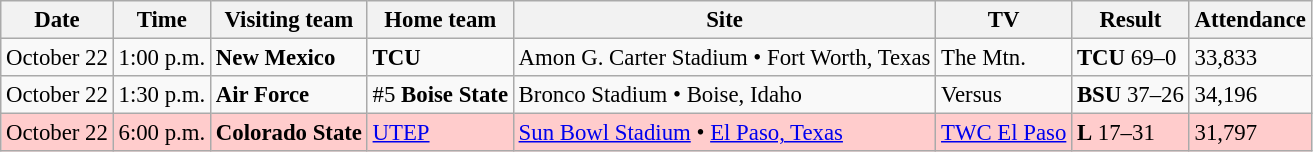<table class="wikitable" style="font-size:95%;">
<tr>
<th>Date</th>
<th>Time</th>
<th>Visiting team</th>
<th>Home team</th>
<th>Site</th>
<th>TV</th>
<th>Result</th>
<th>Attendance</th>
</tr>
<tr style=>
<td>October 22</td>
<td>1:00 p.m.</td>
<td><strong>New Mexico</strong></td>
<td><strong>TCU</strong></td>
<td>Amon G. Carter Stadium • Fort Worth, Texas</td>
<td>The Mtn.</td>
<td><strong>TCU</strong> 69–0</td>
<td>33,833</td>
</tr>
<tr style=>
<td>October 22</td>
<td>1:30 p.m.</td>
<td><strong>Air Force</strong></td>
<td>#5 <strong>Boise State</strong></td>
<td>Bronco Stadium • Boise, Idaho</td>
<td>Versus</td>
<td><strong>BSU</strong> 37–26</td>
<td>34,196</td>
</tr>
<tr style="background:#fcc;">
<td>October 22</td>
<td>6:00 p.m.</td>
<td><strong>Colorado State</strong></td>
<td><a href='#'>UTEP</a></td>
<td><a href='#'>Sun Bowl Stadium</a> • <a href='#'>El Paso, Texas</a></td>
<td><a href='#'>TWC El Paso</a></td>
<td><strong>L</strong> 17–31</td>
<td>31,797</td>
</tr>
</table>
